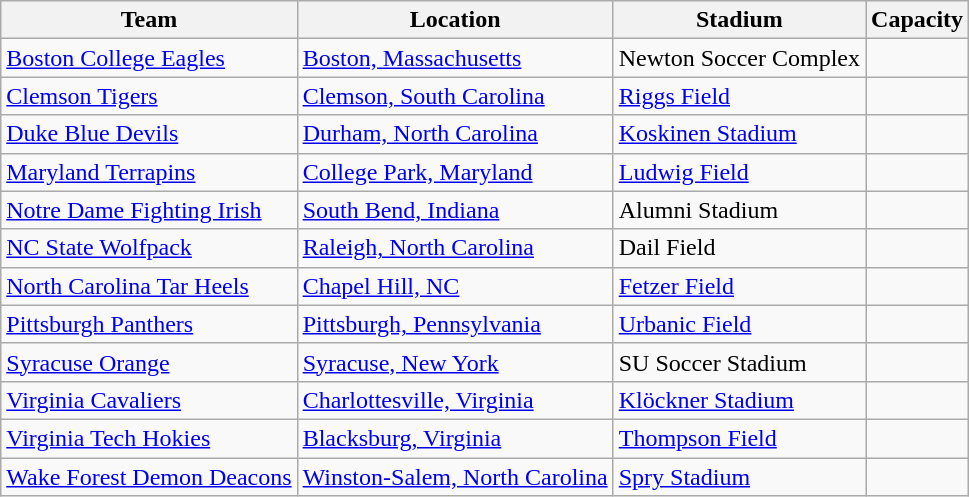<table class="wikitable sortable" style="text-align: left;">
<tr>
<th>Team</th>
<th>Location</th>
<th>Stadium</th>
<th>Capacity</th>
</tr>
<tr>
<td><a href='#'>Boston College Eagles</a></td>
<td><a href='#'>Boston, Massachusetts</a></td>
<td>Newton Soccer Complex</td>
<td style="text-align:center;"></td>
</tr>
<tr>
<td><a href='#'>Clemson Tigers</a></td>
<td><a href='#'>Clemson, South Carolina</a></td>
<td><a href='#'>Riggs Field</a></td>
<td style="text-align:center;"></td>
</tr>
<tr>
<td><a href='#'>Duke Blue Devils</a></td>
<td><a href='#'>Durham, North Carolina</a></td>
<td><a href='#'>Koskinen Stadium</a></td>
<td style="text-align:center;"></td>
</tr>
<tr>
<td><a href='#'>Maryland Terrapins</a></td>
<td><a href='#'>College Park, Maryland</a></td>
<td><a href='#'>Ludwig Field</a></td>
<td style="text-align:center;"></td>
</tr>
<tr>
<td><a href='#'>Notre Dame Fighting Irish</a></td>
<td><a href='#'>South Bend, Indiana</a></td>
<td>Alumni Stadium</td>
<td style="text-align:center;"></td>
</tr>
<tr>
<td><a href='#'>NC State Wolfpack</a></td>
<td><a href='#'>Raleigh, North Carolina</a></td>
<td>Dail Field</td>
<td style="text-align:center;"></td>
</tr>
<tr>
<td><a href='#'>North Carolina Tar Heels</a></td>
<td><a href='#'>Chapel Hill, NC</a></td>
<td><a href='#'>Fetzer Field</a></td>
<td style="text-align:center;"></td>
</tr>
<tr>
<td><a href='#'>Pittsburgh Panthers</a></td>
<td><a href='#'>Pittsburgh, Pennsylvania</a></td>
<td><a href='#'>Urbanic Field</a></td>
<td style="text-align:center;"></td>
</tr>
<tr>
<td><a href='#'>Syracuse Orange</a></td>
<td><a href='#'>Syracuse, New York</a></td>
<td>SU Soccer Stadium</td>
<td style="text-align:center;"></td>
</tr>
<tr>
<td><a href='#'>Virginia Cavaliers</a></td>
<td><a href='#'>Charlottesville, Virginia</a></td>
<td><a href='#'>Klöckner Stadium</a></td>
<td style="text-align:center;"></td>
</tr>
<tr>
<td><a href='#'>Virginia Tech Hokies</a></td>
<td><a href='#'>Blacksburg, Virginia</a></td>
<td><a href='#'>Thompson Field</a></td>
<td style="text-align:center;"></td>
</tr>
<tr>
<td><a href='#'>Wake Forest Demon Deacons</a></td>
<td><a href='#'>Winston-Salem, North Carolina</a></td>
<td><a href='#'>Spry Stadium</a></td>
<td style="text-align:center;"></td>
</tr>
</table>
